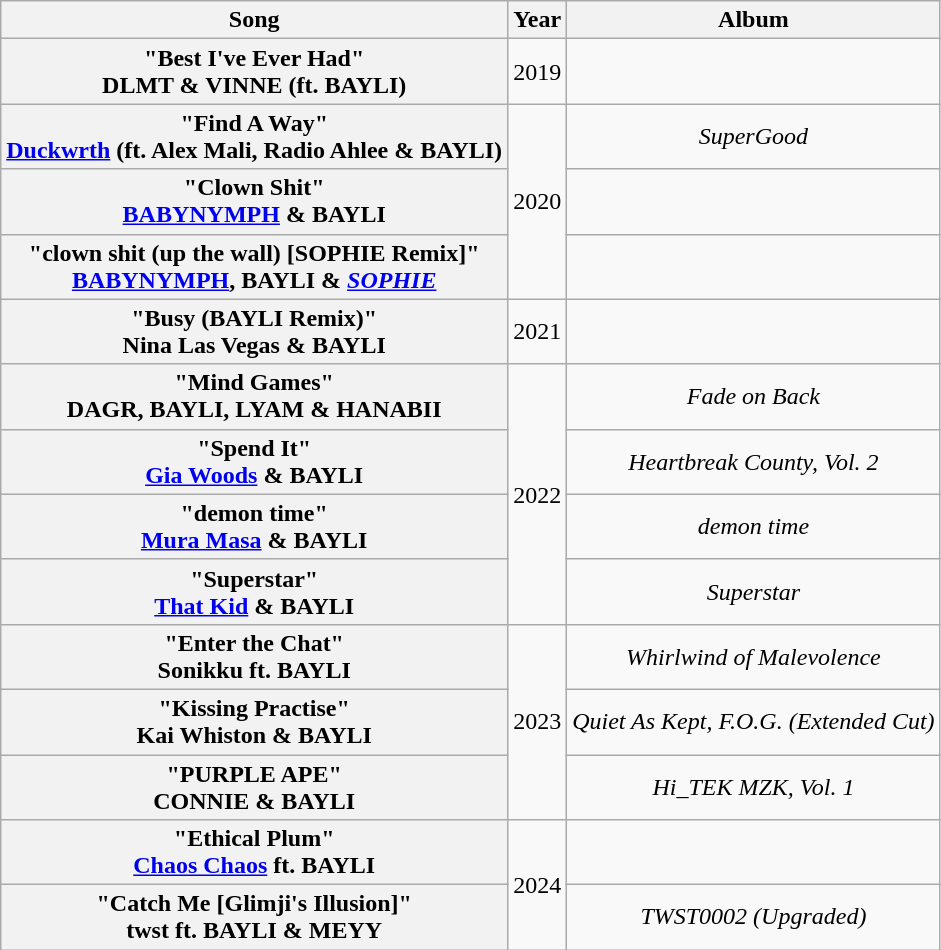<table class="wikitable plainrowheaders" style="text-align:center;" border="1">
<tr>
<th scope="col">Song</th>
<th scope="col">Year</th>
<th scope="col">Album</th>
</tr>
<tr>
<th scope="row">"Best I've Ever Had" <br><span>DLMT & VINNE (ft. BAYLI)</span></th>
<td>2019</td>
<td></td>
</tr>
<tr>
<th scope="row">"Find A Way" <br><span><a href='#'>Duckwrth</a> (ft. Alex Mali, Radio Ahlee & BAYLI)</span></th>
<td align = "center" rowspan="3">2020</td>
<td><em>SuperGood</em></td>
</tr>
<tr>
<th scope="row">"Clown Shit" <br><span><a href='#'>BABYNYMPH</a> & BAYLI</span></th>
<td></td>
</tr>
<tr>
<th scope="row">"clown shit (up the wall) [SOPHIE Remix]" <br><span><a href='#'>BABYNYMPH</a>, BAYLI & <em><a href='#'>SOPHIE</a></em></span></th>
<td></td>
</tr>
<tr>
<th scope="row">"Busy (BAYLI Remix)" <br><span>Nina Las Vegas & BAYLI</span></th>
<td>2021</td>
<td></td>
</tr>
<tr>
<th scope="row">"Mind Games" <br><span>DAGR, BAYLI, LYAM & HANABII</span></th>
<td align = "center" rowspan="4">2022</td>
<td><em>Fade on Back</em></td>
</tr>
<tr>
<th scope="row">"Spend It" <br><span><a href='#'>Gia Woods</a> & BAYLI</span></th>
<td><em>Heartbreak County, Vol. 2</em></td>
</tr>
<tr>
<th scope="row">"demon time" <br><span><a href='#'>Mura Masa</a> & BAYLI</span></th>
<td><em>demon time</em></td>
</tr>
<tr>
<th scope="row">"Superstar" <br><span><a href='#'>That Kid</a> & BAYLI</span></th>
<td><em>Superstar</em></td>
</tr>
<tr>
<th scope="row">"Enter the Chat" <br><span>Sonikku ft. BAYLI</span></th>
<td align = "center" rowspan="3">2023</td>
<td><em>Whirlwind of Malevolence</em></td>
</tr>
<tr>
<th scope="row">"Kissing Practise" <br><span>Kai Whiston & BAYLI</span></th>
<td><em>Quiet As Kept, F.O.G. (Extended Cut)</em></td>
</tr>
<tr>
<th scope="row">"PURPLE APE" <br><span>CONNIE & BAYLI</span></th>
<td><em>Hi_TEK MZK, Vol. 1</em></td>
</tr>
<tr>
<th scope="row">"Ethical Plum" <br><span><a href='#'>Chaos Chaos</a> ft. BAYLI </span></th>
<td align = "center" rowspan="3">2024</td>
<td></td>
</tr>
<tr>
<th scope="row">"Catch Me [Glimji's Illusion]" <br><span>twst ft. BAYLI & MEYY</span></th>
<td><em>TWST0002 (Upgraded)</em></td>
</tr>
</table>
